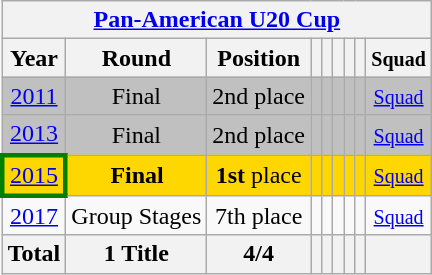<table class="wikitable" style="text-align: center;">
<tr>
<th colspan=9><a href='#'>Pan-American U20 Cup</a></th>
</tr>
<tr>
<th>Year</th>
<th>Round</th>
<th>Position</th>
<th></th>
<th></th>
<th></th>
<th></th>
<th></th>
<th><small>Squad</small></th>
</tr>
<tr bgcolor=silver>
<td> <a href='#'>2011</a></td>
<td>Final</td>
<td>2nd place</td>
<td></td>
<td></td>
<td></td>
<td></td>
<td></td>
<td><small><a href='#'>Squad</a></small></td>
</tr>
<tr bgcolor=silver>
<td> <a href='#'>2013</a></td>
<td>Final</td>
<td>2nd place</td>
<td></td>
<td></td>
<td></td>
<td></td>
<td></td>
<td><small><a href='#'>Squad</a></small></td>
</tr>
<tr bgcolor=gold>
<td style="border:3px solid green"> <a href='#'>2015</a></td>
<td><strong>Final</strong></td>
<td><strong>1st</strong> place</td>
<td></td>
<td></td>
<td></td>
<td></td>
<td></td>
<td><small><a href='#'>Squad</a></small></td>
</tr>
<tr>
<td> <a href='#'>2017</a></td>
<td>Group Stages</td>
<td>7th place</td>
<td></td>
<td></td>
<td></td>
<td></td>
<td></td>
<td><small><a href='#'>Squad</a></small></td>
</tr>
<tr>
<th>Total</th>
<th>1 Title</th>
<th>4/4</th>
<th></th>
<th></th>
<th></th>
<th></th>
<th></th>
<th></th>
</tr>
</table>
